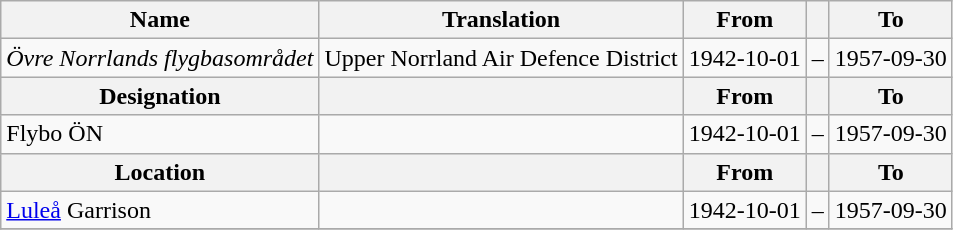<table class="wikitable">
<tr>
<th style="font-weight:bold;">Name</th>
<th style="font-weight:bold;">Translation</th>
<th style="text-align: center; font-weight:bold;">From</th>
<th></th>
<th style="text-align: center; font-weight:bold;">To</th>
</tr>
<tr>
<td style="font-style:italic;">Övre Norrlands flygbasområdet</td>
<td>Upper Norrland Air Defence District</td>
<td>1942-10-01</td>
<td>–</td>
<td>1957-09-30</td>
</tr>
<tr>
<th style="font-weight:bold;">Designation</th>
<th style="font-weight:bold;"></th>
<th style="text-align: center; font-weight:bold;">From</th>
<th></th>
<th style="text-align: center; font-weight:bold;">To</th>
</tr>
<tr>
<td>Flybo ÖN</td>
<td></td>
<td style="text-align: center;">1942-10-01</td>
<td style="text-align: center;">–</td>
<td style="text-align: center;">1957-09-30</td>
</tr>
<tr>
<th style="font-weight:bold;">Location</th>
<th style="font-weight:bold;"></th>
<th style="text-align: center; font-weight:bold;">From</th>
<th></th>
<th style="text-align: center; font-weight:bold;">To</th>
</tr>
<tr>
<td><a href='#'>Luleå</a> Garrison</td>
<td></td>
<td style="text-align: center;">1942-10-01</td>
<td style="text-align: center;">–</td>
<td style="text-align: center;">1957-09-30</td>
</tr>
<tr>
</tr>
</table>
